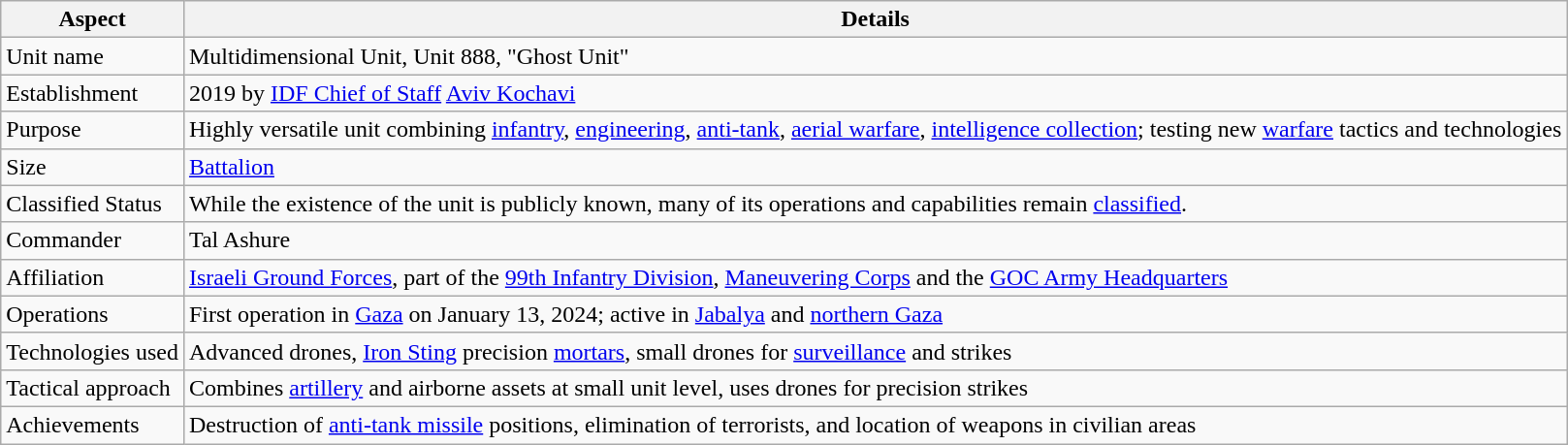<table class="wikitable">
<tr>
<th>Aspect</th>
<th>Details</th>
</tr>
<tr>
<td>Unit name</td>
<td>Multidimensional Unit, Unit 888, "Ghost Unit"</td>
</tr>
<tr>
<td>Establishment</td>
<td>2019 by <a href='#'>IDF Chief of Staff</a> <a href='#'>Aviv Kochavi</a></td>
</tr>
<tr>
<td>Purpose</td>
<td>Highly versatile unit combining <a href='#'>infantry</a>, <a href='#'>engineering</a>, <a href='#'>anti-tank</a>, <a href='#'>aerial warfare</a>, <a href='#'>intelligence collection</a>; testing new <a href='#'>warfare</a> tactics and technologies</td>
</tr>
<tr>
<td>Size</td>
<td><a href='#'>Battalion</a></td>
</tr>
<tr>
<td>Classified Status</td>
<td>While the existence of the unit is publicly known, many of its operations and capabilities remain <a href='#'>classified</a>.</td>
</tr>
<tr>
<td>Commander</td>
<td>Tal Ashure </td>
</tr>
<tr>
<td>Affiliation</td>
<td><a href='#'>Israeli Ground Forces</a>, part of the <a href='#'>99th Infantry Division</a>, <a href='#'>Maneuvering Corps</a> and the <a href='#'>GOC Army Headquarters</a></td>
</tr>
<tr>
<td>Operations</td>
<td>First operation in <a href='#'>Gaza</a> on January 13, 2024; active in <a href='#'>Jabalya</a> and <a href='#'>northern Gaza</a></td>
</tr>
<tr>
<td>Technologies used</td>
<td>Advanced drones, <a href='#'>Iron Sting</a> precision <a href='#'>mortars</a>, small drones for <a href='#'>surveillance</a> and strikes</td>
</tr>
<tr>
<td>Tactical approach</td>
<td>Combines <a href='#'>artillery</a> and airborne assets at small unit level, uses drones for precision strikes</td>
</tr>
<tr>
<td>Achievements</td>
<td>Destruction of <a href='#'>anti-tank missile</a> positions, elimination of terrorists, and location of weapons in civilian areas</td>
</tr>
</table>
